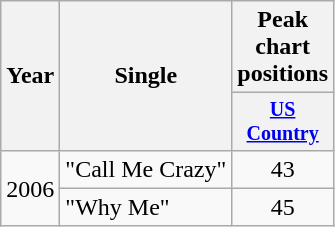<table class="wikitable" style="text-align:center;">
<tr>
<th rowspan="2">Year</th>
<th rowspan="2">Single</th>
<th colspan="1">Peak chart positions</th>
</tr>
<tr style="font-size:smaller;">
<th width="60"><a href='#'>US Country</a></th>
</tr>
<tr>
<td rowspan="2">2006</td>
<td align="left">"Call Me Crazy"</td>
<td>43</td>
</tr>
<tr>
<td align="left">"Why Me"</td>
<td>45</td>
</tr>
</table>
